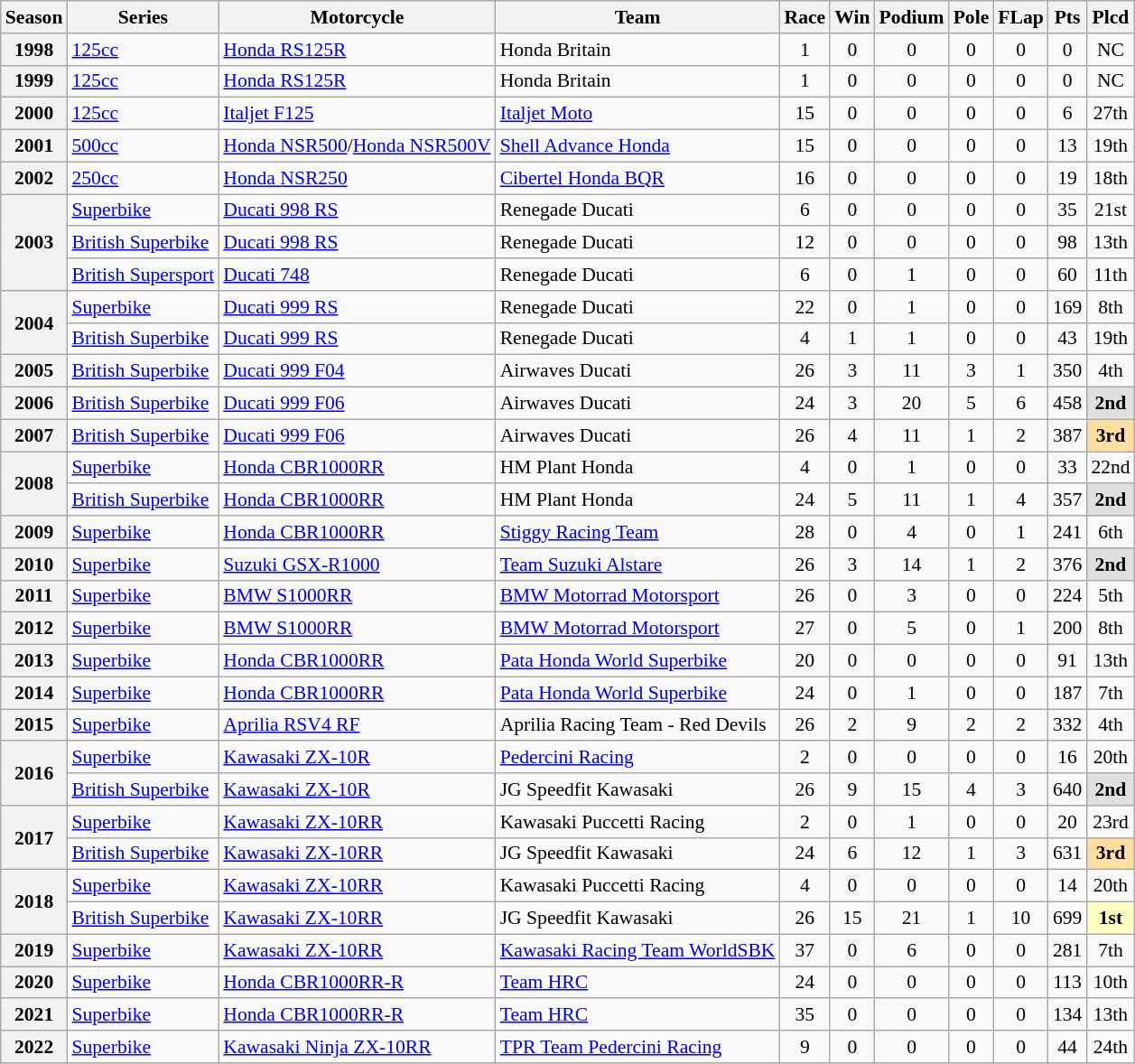<table class="wikitable" style="font-size: 90%; text-align:center">
<tr>
<th>Season</th>
<th>Series</th>
<th>Motorcycle</th>
<th>Team</th>
<th>Race</th>
<th>Win</th>
<th>Podium</th>
<th>Pole</th>
<th>FLap</th>
<th>Pts</th>
<th>Plcd</th>
</tr>
<tr>
<th>1998</th>
<td align=left><a href='#'>125cc</a></td>
<td align=left><a href='#'>Honda RS125R</a></td>
<td align=left>Honda Britain</td>
<td>1</td>
<td>0</td>
<td>0</td>
<td>0</td>
<td>0</td>
<td>0</td>
<td>NC</td>
</tr>
<tr>
<th>1999</th>
<td align=left><a href='#'>125cc</a></td>
<td align=left><a href='#'>Honda RS125R</a></td>
<td align=left>Honda Britain</td>
<td>1</td>
<td>0</td>
<td>0</td>
<td>0</td>
<td>0</td>
<td>0</td>
<td>NC</td>
</tr>
<tr>
<th>2000</th>
<td align=left><a href='#'>125cc</a></td>
<td align=left><a href='#'>Italjet F125</a></td>
<td align=left><a href='#'>Italjet Moto</a></td>
<td>15</td>
<td>0</td>
<td>0</td>
<td>0</td>
<td>0</td>
<td>6</td>
<td>27th</td>
</tr>
<tr>
<th>2001</th>
<td align=left><a href='#'>500cc</a></td>
<td align=left><a href='#'>Honda NSR500</a>/<a href='#'>Honda NSR500V</a></td>
<td align=left><a href='#'>Shell Advance Honda</a></td>
<td>15</td>
<td>0</td>
<td>0</td>
<td>0</td>
<td>0</td>
<td>13</td>
<td>19th</td>
</tr>
<tr>
<th>2002</th>
<td align=left><a href='#'>250cc</a></td>
<td align=left><a href='#'>Honda NSR250</a></td>
<td align=left><a href='#'>Cibertel Honda BQR</a></td>
<td>16</td>
<td>0</td>
<td>0</td>
<td>0</td>
<td>0</td>
<td>19</td>
<td>18th</td>
</tr>
<tr>
<th rowspan=3>2003</th>
<td align=left><a href='#'>Superbike</a></td>
<td align=left><a href='#'>Ducati 998 RS</a></td>
<td align=left>Renegade Ducati</td>
<td>6</td>
<td>0</td>
<td>0</td>
<td>0</td>
<td>0</td>
<td>35</td>
<td>21st</td>
</tr>
<tr>
<td align=left><a href='#'>British Superbike</a></td>
<td align=left><a href='#'>Ducati 998 RS</a></td>
<td align=left>Renegade Ducati</td>
<td>12</td>
<td>0</td>
<td>0</td>
<td>0</td>
<td>0</td>
<td>98</td>
<td>13th</td>
</tr>
<tr>
<td align=left><a href='#'>British Supersport</a></td>
<td align=left><a href='#'>Ducati 748</a></td>
<td align=left>Renegade Ducati</td>
<td>6</td>
<td>0</td>
<td>1</td>
<td>0</td>
<td>0</td>
<td>60</td>
<td>11th</td>
</tr>
<tr>
<th rowspan=2>2004</th>
<td align=left><a href='#'>Superbike</a></td>
<td align=left><a href='#'>Ducati 999 RS</a></td>
<td align=left>Renegade Ducati</td>
<td>22</td>
<td>0</td>
<td>1</td>
<td>0</td>
<td>0</td>
<td>169</td>
<td>8th</td>
</tr>
<tr>
<td align=left><a href='#'>British Superbike</a></td>
<td align=left><a href='#'>Ducati 999 RS</a></td>
<td align=left>Renegade Ducati</td>
<td>4</td>
<td>1</td>
<td>1</td>
<td>0</td>
<td>0</td>
<td>43</td>
<td>19th</td>
</tr>
<tr>
<th>2005</th>
<td align=left><a href='#'>British Superbike</a></td>
<td align=left><a href='#'>Ducati 999 F04</a></td>
<td align=left>Airwaves Ducati</td>
<td>26</td>
<td>3</td>
<td>11</td>
<td>3</td>
<td>1</td>
<td>350</td>
<td>4th</td>
</tr>
<tr>
<th>2006</th>
<td align=left><a href='#'>British Superbike</a></td>
<td align=left><a href='#'>Ducati 999 F06</a></td>
<td align=left>Airwaves Ducati</td>
<td>24</td>
<td>3</td>
<td>20</td>
<td>5</td>
<td>6</td>
<td>458</td>
<th style="background:#dfdfdf;">2nd</th>
</tr>
<tr>
<th>2007</th>
<td align=left><a href='#'>British Superbike</a></td>
<td align=left><a href='#'>Ducati 999 F06</a></td>
<td align=left>Airwaves Ducati</td>
<td>26</td>
<td>4</td>
<td>11</td>
<td>1</td>
<td>2</td>
<td>387</td>
<th style="background:#ffdf9f;">3rd</th>
</tr>
<tr>
<th rowspan=2>2008</th>
<td align=left><a href='#'>Superbike</a></td>
<td align=left><a href='#'>Honda CBR1000RR</a></td>
<td align=left>HM Plant Honda</td>
<td>4</td>
<td>0</td>
<td>1</td>
<td>0</td>
<td>0</td>
<td>33</td>
<td>22nd</td>
</tr>
<tr>
<td align=left><a href='#'>British Superbike</a></td>
<td align=left><a href='#'>Honda CBR1000RR</a></td>
<td align=left>HM Plant Honda</td>
<td>24</td>
<td>5</td>
<td>11</td>
<td>1</td>
<td>4</td>
<td>357</td>
<th style="background:#dfdfdf;">2nd</th>
</tr>
<tr>
<th>2009</th>
<td align=left><a href='#'>Superbike</a></td>
<td align=left><a href='#'>Honda CBR1000RR</a></td>
<td align=left><a href='#'>Stiggy Racing Team</a></td>
<td>28</td>
<td>0</td>
<td>4</td>
<td>0</td>
<td>1</td>
<td>241</td>
<td>6th</td>
</tr>
<tr>
<th>2010</th>
<td align=left><a href='#'>Superbike</a></td>
<td align=left><a href='#'>Suzuki GSX-R1000</a></td>
<td align=left><a href='#'>Team Suzuki Alstare</a></td>
<td>26</td>
<td>3</td>
<td>14</td>
<td>1</td>
<td>2</td>
<td>376</td>
<th style="background:#dfdfdf;">2nd</th>
</tr>
<tr>
<th>2011</th>
<td align=left><a href='#'>Superbike</a></td>
<td align=left><a href='#'>BMW S1000RR</a></td>
<td align=left><a href='#'>BMW Motorrad Motorsport</a></td>
<td>26</td>
<td>0</td>
<td>3</td>
<td>0</td>
<td>0</td>
<td>224</td>
<td>5th</td>
</tr>
<tr>
<th>2012</th>
<td align=left><a href='#'>Superbike</a></td>
<td align=left><a href='#'>BMW S1000RR</a></td>
<td align=left><a href='#'>BMW Motorrad Motorsport</a></td>
<td>27</td>
<td>0</td>
<td>5</td>
<td>0</td>
<td>1</td>
<td>200</td>
<td>8th</td>
</tr>
<tr>
<th>2013</th>
<td align=left><a href='#'>Superbike</a></td>
<td align=left><a href='#'>Honda CBR1000RR</a></td>
<td align=left><a href='#'>Pata Honda World Superbike</a></td>
<td>20</td>
<td>0</td>
<td>0</td>
<td>0</td>
<td>0</td>
<td>91</td>
<td>13th</td>
</tr>
<tr>
<th>2014</th>
<td align=left><a href='#'>Superbike</a></td>
<td align=left><a href='#'>Honda CBR1000RR</a></td>
<td align=left><a href='#'>Pata Honda World Superbike</a></td>
<td>24</td>
<td>0</td>
<td>1</td>
<td>0</td>
<td>0</td>
<td>187</td>
<td>7th</td>
</tr>
<tr>
<th>2015</th>
<td align=left><a href='#'>Superbike</a></td>
<td align=left><a href='#'>Aprilia RSV4 RF</a></td>
<td align=left>Aprilia Racing Team - Red Devils</td>
<td>26</td>
<td>2</td>
<td>9</td>
<td>2</td>
<td>2</td>
<td>332</td>
<td>4th</td>
</tr>
<tr>
<th rowspan=2>2016</th>
<td align=left><a href='#'>Superbike</a></td>
<td align=left><a href='#'>Kawasaki ZX-10R</a></td>
<td align=left><a href='#'>Pedercini Racing</a></td>
<td>2</td>
<td>0</td>
<td>0</td>
<td>0</td>
<td>0</td>
<td>16</td>
<td>20th</td>
</tr>
<tr>
<td align=left><a href='#'>British Superbike</a></td>
<td align=left><a href='#'>Kawasaki ZX-10R</a></td>
<td align=left>JG Speedfit Kawasaki</td>
<td>26</td>
<td>9</td>
<td>15</td>
<td>4</td>
<td>3</td>
<td>640</td>
<th style="background:#dfdfdf;">2nd</th>
</tr>
<tr>
<th rowspan=2>2017</th>
<td align=left><a href='#'>Superbike</a></td>
<td align=left><a href='#'>Kawasaki ZX-10RR</a></td>
<td align=left>Kawasaki Puccetti Racing</td>
<td>2</td>
<td>0</td>
<td>1</td>
<td>0</td>
<td>0</td>
<td>20</td>
<td>23rd</td>
</tr>
<tr>
<td align=left><a href='#'>British Superbike</a></td>
<td align=left><a href='#'>Kawasaki ZX-10RR</a></td>
<td align=left>JG Speedfit Kawasaki</td>
<td>24</td>
<td>6</td>
<td>12</td>
<td>1</td>
<td>3</td>
<td>631</td>
<th style="background:#ffdf9f;">3rd</th>
</tr>
<tr>
<th rowspan=2>2018</th>
<td align=left><a href='#'>Superbike</a></td>
<td align=left><a href='#'>Kawasaki ZX-10RR</a></td>
<td align=left>Kawasaki Puccetti Racing</td>
<td>4</td>
<td>0</td>
<td>0</td>
<td>0</td>
<td>0</td>
<td>14</td>
<td>20th</td>
</tr>
<tr>
<td align=left><a href='#'>British Superbike</a></td>
<td align=left><a href='#'>Kawasaki ZX-10RR</a></td>
<td align=left>JG Speedfit Kawasaki</td>
<td>26</td>
<td>15</td>
<td>21</td>
<td>1</td>
<td>10</td>
<td>699</td>
<th style="background:#ffffbf;">1st</th>
</tr>
<tr>
<th>2019</th>
<td align=left><a href='#'>Superbike</a></td>
<td align=left><a href='#'>Kawasaki ZX-10RR</a></td>
<td align=left><a href='#'>Kawasaki Racing Team WorldSBK</a></td>
<td>37</td>
<td>0</td>
<td>6</td>
<td>0</td>
<td>0</td>
<td>281</td>
<td>7th</td>
</tr>
<tr>
<th>2020</th>
<td align=left><a href='#'>Superbike</a></td>
<td align=left><a href='#'>Honda CBR1000RR-R</a></td>
<td align=left><a href='#'>Team HRC</a></td>
<td>24</td>
<td>0</td>
<td>0</td>
<td>0</td>
<td>0</td>
<td>113</td>
<td>10th</td>
</tr>
<tr>
<th>2021</th>
<td align=left><a href='#'>Superbike</a></td>
<td align=left><a href='#'>Honda CBR1000RR-R</a></td>
<td align=left><a href='#'>Team HRC</a></td>
<td>35</td>
<td>0</td>
<td>0</td>
<td>0</td>
<td>0</td>
<td>134</td>
<td>13th</td>
</tr>
<tr>
<th>2022</th>
<td align=left><a href='#'>Superbike</a></td>
<td align=left><a href='#'>Kawasaki Ninja ZX-10RR</a></td>
<td align=left><a href='#'>TPR Team Pedercini Racing</a></td>
<td>9</td>
<td>0</td>
<td>0</td>
<td>0</td>
<td>0</td>
<td>44</td>
<td>24th</td>
</tr>
</table>
